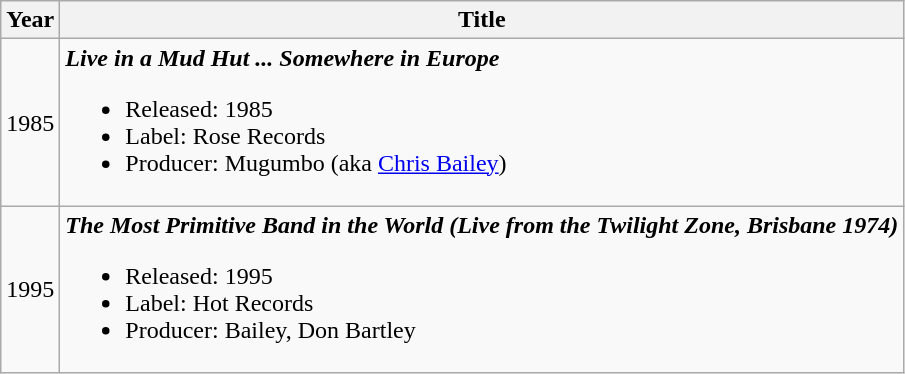<table class="wikitable">
<tr>
<th rowspan="1">Year</th>
<th rowspan="1">Title</th>
</tr>
<tr>
<td align="center">1985</td>
<td><strong><em>Live in a Mud Hut ... Somewhere in Europe</em></strong><br><ul><li>Released: 1985</li><li>Label: Rose Records</li><li>Producer: Mugumbo (aka <a href='#'>Chris Bailey</a>)</li></ul></td>
</tr>
<tr>
<td align="center" rowspan="2">1995</td>
<td><strong><em>The Most Primitive Band in the World (Live from the Twilight Zone, Brisbane 1974)</em></strong><br><ul><li>Released: 1995</li><li>Label: Hot Records</li><li>Producer: Bailey, Don Bartley</li></ul></td>
</tr>
</table>
